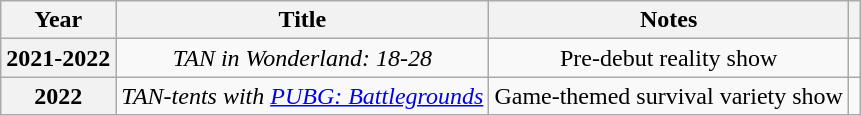<table class="wikitable sortable plainrowheaders" style="text-align:center;">
<tr>
<th scope="col">Year</th>
<th scope="col">Title</th>
<th scope="col" class="unsortable">Notes</th>
<th scope="col" class="unsortable"></th>
</tr>
<tr>
<th scope="row">2021-2022</th>
<td><em>TAN in Wonderland: 18-28</em></td>
<td>Pre-debut reality show</td>
<td></td>
</tr>
<tr>
<th scope="row">2022</th>
<td><em>TAN-tents with <a href='#'>PUBG: Battlegrounds</a></em></td>
<td>Game-themed survival variety show</td>
<td></td>
</tr>
</table>
